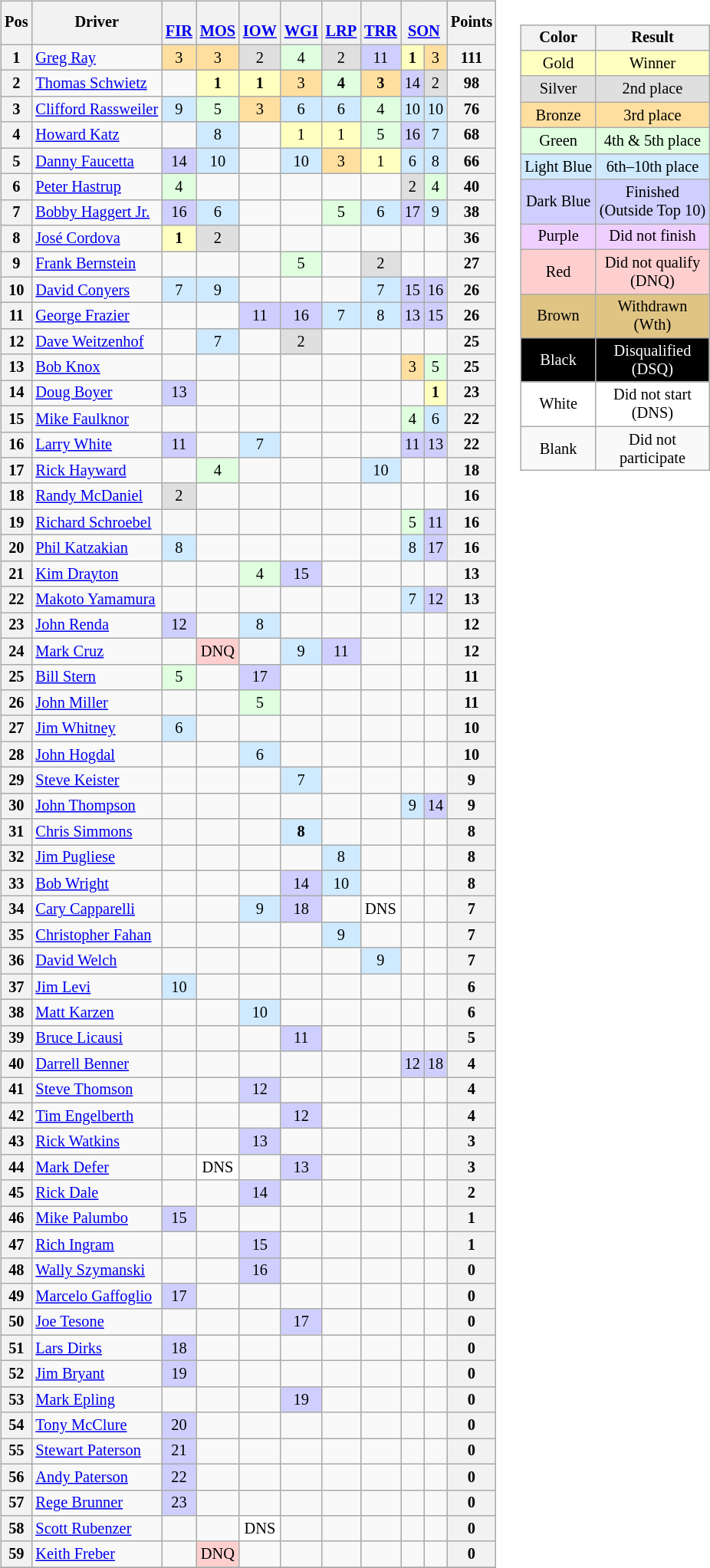<table>
<tr>
<td valign="top"><br><table class="wikitable" style="font-size:85%; text-align:center">
<tr valign="top">
<th valign="middle">Pos</th>
<th valign="middle">Driver</th>
<th> <br> <a href='#'>FIR</a></th>
<th> <br> <a href='#'>MOS</a></th>
<th> <br> <a href='#'>IOW</a></th>
<th> <br> <a href='#'>WGI</a></th>
<th> <br> <a href='#'>LRP</a></th>
<th> <br> <a href='#'>TRR</a></th>
<th colspan=2> <br> <a href='#'>SON</a></th>
<th valign="middle">Points</th>
</tr>
<tr>
<th>1</th>
<td align="left"> <a href='#'>Greg Ray</a></td>
<td style="background:#FFDF9F;">3</td>
<td style="background:#FFDF9F;">3</td>
<td style="background:#DFDFDF;">2</td>
<td style="background:#DFFFDF;">4</td>
<td style="background:#DFDFDF;">2</td>
<td style="background:#CFCFFF;">11</td>
<td style="background:#FFFFBF;"><strong>1</strong></td>
<td style="background:#FFDF9F;">3</td>
<th>111</th>
</tr>
<tr>
<th>2</th>
<td align="left"> <a href='#'>Thomas Schwietz</a></td>
<td></td>
<td style="background:#FFFFBF;"><strong>1</strong></td>
<td style="background:#FFFFBF;"><strong>1</strong></td>
<td style="background:#FFDF9F;">3</td>
<td style="background:#DFFFDF;"><strong>4</strong></td>
<td style="background:#FFDF9F;"><strong>3</strong></td>
<td style="background:#CFCFFF;">14</td>
<td style="background:#DFDFDF;">2</td>
<th>98</th>
</tr>
<tr>
<th>3</th>
<td align="left"> <a href='#'>Clifford Rassweiler</a></td>
<td style="background:#CFEAFF;">9</td>
<td style="background:#DFFFDF;">5</td>
<td style="background:#FFDF9F;">3</td>
<td style="background:#CFEAFF;">6</td>
<td style="background:#CFEAFF;">6</td>
<td style="background:#DFFFDF;">4</td>
<td style="background:#CFEAFF;">10</td>
<td style="background:#CFEAFF;">10</td>
<th>76</th>
</tr>
<tr>
<th>4</th>
<td align="left"> <a href='#'>Howard Katz</a></td>
<td></td>
<td style="background:#CFEAFF;">8</td>
<td></td>
<td style="background:#FFFFBF;">1</td>
<td style="background:#FFFFBF;">1</td>
<td style="background:#DFFFDF;">5</td>
<td style="background:#CFCFFF;">16</td>
<td style="background:#CFEAFF;">7</td>
<th>68</th>
</tr>
<tr>
<th>5</th>
<td align="left"> <a href='#'>Danny Faucetta</a></td>
<td style="background:#CFCFFF;">14</td>
<td style="background:#CFEAFF;">10</td>
<td></td>
<td style="background:#CFEAFF;">10</td>
<td style="background:#FFDF9F;">3</td>
<td style="background:#FFFFBF;">1</td>
<td style="background:#CFEAFF;">6</td>
<td style="background:#CFEAFF;">8</td>
<th>66</th>
</tr>
<tr>
<th>6</th>
<td align="left"> <a href='#'>Peter Hastrup</a></td>
<td style="background:#DFFFDF;">4</td>
<td></td>
<td></td>
<td></td>
<td></td>
<td></td>
<td style="background:#DFDFDF;">2</td>
<td style="background:#DFFFDF;">4</td>
<th>40</th>
</tr>
<tr>
<th>7</th>
<td align="left"> <a href='#'>Bobby Haggert Jr.</a></td>
<td style="background:#CFCFFF;">16</td>
<td style="background:#CFEAFF;">6</td>
<td></td>
<td></td>
<td style="background:#DFFFDF;">5</td>
<td style="background:#CFEAFF;">6</td>
<td style="background:#CFCFFF;">17</td>
<td style="background:#CFEAFF;">9</td>
<th>38</th>
</tr>
<tr>
<th>8</th>
<td align="left"> <a href='#'>José Cordova</a></td>
<td style="background:#FFFFBF;"><strong>1</strong></td>
<td style="background:#DFDFDF;">2</td>
<td></td>
<td></td>
<td></td>
<td></td>
<td></td>
<td></td>
<th>36</th>
</tr>
<tr>
<th>9</th>
<td align="left"> <a href='#'>Frank Bernstein</a></td>
<td></td>
<td></td>
<td></td>
<td style="background:#DFFFDF;">5</td>
<td></td>
<td style="background:#DFDFDF;">2</td>
<td></td>
<td></td>
<th>27</th>
</tr>
<tr>
<th>10</th>
<td align="left"> <a href='#'>David Conyers</a></td>
<td style="background:#CFEAFF;">7</td>
<td style="background:#CFEAFF;">9</td>
<td></td>
<td></td>
<td></td>
<td style="background:#CFEAFF;">7</td>
<td style="background:#CFCFFF;">15</td>
<td style="background:#CFCFFF;">16</td>
<th>26</th>
</tr>
<tr>
<th>11</th>
<td align="left"> <a href='#'>George Frazier</a></td>
<td></td>
<td></td>
<td style="background:#CFCFFF;">11</td>
<td style="background:#CFCFFF;">16</td>
<td style="background:#CFEAFF;">7</td>
<td style="background:#CFEAFF;">8</td>
<td style="background:#CFCFFF;">13</td>
<td style="background:#CFCFFF;">15</td>
<th>26</th>
</tr>
<tr>
<th>12</th>
<td align="left"> <a href='#'>Dave Weitzenhof</a></td>
<td></td>
<td style="background:#CFEAFF;">7</td>
<td></td>
<td style="background:#DFDFDF;">2</td>
<td></td>
<td></td>
<td></td>
<td></td>
<th>25</th>
</tr>
<tr>
<th>13</th>
<td align="left"> <a href='#'>Bob Knox</a></td>
<td></td>
<td></td>
<td></td>
<td></td>
<td></td>
<td></td>
<td style="background:#FFDF9F;">3</td>
<td style="background:#DFFFDF;">5</td>
<th>25</th>
</tr>
<tr>
<th>14</th>
<td align="left"> <a href='#'>Doug Boyer</a></td>
<td style="background:#CFCFFF;">13</td>
<td></td>
<td></td>
<td></td>
<td></td>
<td></td>
<td></td>
<td style="background:#FFFFBF;"><strong>1</strong></td>
<th>23</th>
</tr>
<tr>
<th>15</th>
<td align="left"> <a href='#'>Mike Faulknor</a></td>
<td></td>
<td></td>
<td></td>
<td></td>
<td></td>
<td></td>
<td style="background:#DFFFDF;">4</td>
<td style="background:#CFEAFF;">6</td>
<th>22</th>
</tr>
<tr>
<th>16</th>
<td align="left"> <a href='#'>Larry White</a></td>
<td style="background:#CFCFFF;">11</td>
<td></td>
<td style="background:#CFEAFF;">7</td>
<td></td>
<td></td>
<td></td>
<td style="background:#CFCFFF;">11</td>
<td style="background:#CFCFFF;">13</td>
<th>22</th>
</tr>
<tr>
<th>17</th>
<td align="left"> <a href='#'>Rick Hayward</a></td>
<td></td>
<td style="background:#DFFFDF;">4</td>
<td></td>
<td></td>
<td></td>
<td style="background:#CFEAFF;">10</td>
<td></td>
<td></td>
<th>18</th>
</tr>
<tr>
<th>18</th>
<td align="left"> <a href='#'>Randy McDaniel</a></td>
<td style="background:#DFDFDF;">2</td>
<td></td>
<td></td>
<td></td>
<td></td>
<td></td>
<td></td>
<td></td>
<th>16</th>
</tr>
<tr>
<th>19</th>
<td align="left"> <a href='#'>Richard Schroebel</a></td>
<td></td>
<td></td>
<td></td>
<td></td>
<td></td>
<td></td>
<td style="background:#DFFFDF;">5</td>
<td style="background:#CFCFFF;">11</td>
<th>16</th>
</tr>
<tr>
<th>20</th>
<td align="left"> <a href='#'>Phil Katzakian</a></td>
<td style="background:#CFEAFF;">8</td>
<td></td>
<td></td>
<td></td>
<td></td>
<td></td>
<td style="background:#CFEAFF;">8</td>
<td style="background:#CFCFFF;">17</td>
<th>16</th>
</tr>
<tr>
<th>21</th>
<td align="left"> <a href='#'>Kim Drayton</a></td>
<td></td>
<td></td>
<td style="background:#DFFFDF;">4</td>
<td style="background:#CFCFFF;">15</td>
<td></td>
<td></td>
<td></td>
<td></td>
<th>13</th>
</tr>
<tr>
<th>22</th>
<td align="left"> <a href='#'>Makoto Yamamura</a></td>
<td></td>
<td></td>
<td></td>
<td></td>
<td></td>
<td></td>
<td style="background:#CFEAFF;">7</td>
<td style="background:#CFCFFF;">12</td>
<th>13</th>
</tr>
<tr>
<th>23</th>
<td align="left"> <a href='#'>John Renda</a></td>
<td style="background:#CFCFFF;">12</td>
<td></td>
<td style="background:#CFEAFF;">8</td>
<td></td>
<td></td>
<td></td>
<td></td>
<td></td>
<th>12</th>
</tr>
<tr>
<th>24</th>
<td align="left"> <a href='#'>Mark Cruz</a></td>
<td></td>
<td style="background:#FFCFCF;">DNQ</td>
<td></td>
<td style="background:#CFEAFF;">9</td>
<td style="background:#CFCFFF;">11</td>
<td></td>
<td></td>
<td></td>
<th>12</th>
</tr>
<tr>
<th>25</th>
<td align="left"> <a href='#'>Bill Stern</a></td>
<td style="background:#DFFFDF;">5</td>
<td></td>
<td style="background:#CFCFFF;">17</td>
<td></td>
<td></td>
<td></td>
<td></td>
<td></td>
<th>11</th>
</tr>
<tr>
<th>26</th>
<td align="left"> <a href='#'>John Miller</a></td>
<td></td>
<td></td>
<td style="background:#DFFFDF;">5</td>
<td></td>
<td></td>
<td></td>
<td></td>
<td></td>
<th>11</th>
</tr>
<tr>
<th>27</th>
<td align="left"> <a href='#'>Jim Whitney</a></td>
<td style="background:#CFEAFF;">6</td>
<td></td>
<td></td>
<td></td>
<td></td>
<td></td>
<td></td>
<td></td>
<th>10</th>
</tr>
<tr>
<th>28</th>
<td align="left"> <a href='#'>John Hogdal</a></td>
<td></td>
<td></td>
<td style="background:#CFEAFF;">6</td>
<td></td>
<td></td>
<td></td>
<td></td>
<td></td>
<th>10</th>
</tr>
<tr>
<th>29</th>
<td align="left"> <a href='#'>Steve Keister</a></td>
<td></td>
<td></td>
<td></td>
<td style="background:#CFEAFF;">7</td>
<td></td>
<td></td>
<td></td>
<td></td>
<th>9</th>
</tr>
<tr>
<th>30</th>
<td align="left"> <a href='#'>John Thompson</a></td>
<td></td>
<td></td>
<td></td>
<td></td>
<td></td>
<td></td>
<td style="background:#CFEAFF;">9</td>
<td style="background:#CFCFFF;">14</td>
<th>9</th>
</tr>
<tr>
<th>31</th>
<td align="left"> <a href='#'>Chris Simmons</a></td>
<td></td>
<td></td>
<td></td>
<td style="background:#CFEAFF;"><strong>8</strong></td>
<td></td>
<td></td>
<td></td>
<td></td>
<th>8</th>
</tr>
<tr>
<th>32</th>
<td align="left"> <a href='#'>Jim Pugliese</a></td>
<td></td>
<td></td>
<td></td>
<td></td>
<td style="background:#CFEAFF;">8</td>
<td></td>
<td></td>
<td></td>
<th>8</th>
</tr>
<tr>
<th>33</th>
<td align="left"> <a href='#'>Bob Wright</a></td>
<td></td>
<td></td>
<td></td>
<td style="background:#CFCFFF;">14</td>
<td style="background:#CFEAFF;">10</td>
<td></td>
<td></td>
<td></td>
<th>8</th>
</tr>
<tr>
<th>34</th>
<td align="left"> <a href='#'>Cary Capparelli</a></td>
<td></td>
<td></td>
<td style="background:#CFEAFF;">9</td>
<td style="background:#CFCFFF;">18</td>
<td></td>
<td style="background:#FFFFFF;">DNS</td>
<td></td>
<td></td>
<th>7</th>
</tr>
<tr>
<th>35</th>
<td align="left"> <a href='#'>Christopher Fahan</a></td>
<td></td>
<td></td>
<td></td>
<td></td>
<td style="background:#CFEAFF;">9</td>
<td></td>
<td></td>
<td></td>
<th>7</th>
</tr>
<tr>
<th>36</th>
<td align="left"> <a href='#'>David Welch</a></td>
<td></td>
<td></td>
<td></td>
<td></td>
<td></td>
<td style="background:#CFEAFF;">9</td>
<td></td>
<td></td>
<th>7</th>
</tr>
<tr>
<th>37</th>
<td align="left"> <a href='#'>Jim Levi</a></td>
<td style="background:#CFEAFF;">10</td>
<td></td>
<td></td>
<td></td>
<td></td>
<td></td>
<td></td>
<td></td>
<th>6</th>
</tr>
<tr>
<th>38</th>
<td align="left"> <a href='#'>Matt Karzen</a></td>
<td></td>
<td></td>
<td style="background:#CFEAFF;">10</td>
<td></td>
<td></td>
<td></td>
<td></td>
<td></td>
<th>6</th>
</tr>
<tr>
<th>39</th>
<td align="left"> <a href='#'>Bruce Licausi</a></td>
<td></td>
<td></td>
<td></td>
<td style="background:#CFCFFF;">11</td>
<td></td>
<td></td>
<td></td>
<td></td>
<th>5</th>
</tr>
<tr>
<th>40</th>
<td align="left"> <a href='#'>Darrell Benner</a></td>
<td></td>
<td></td>
<td></td>
<td></td>
<td></td>
<td></td>
<td style="background:#CFCFFF;">12</td>
<td style="background:#CFCFFF;">18</td>
<th>4</th>
</tr>
<tr>
<th>41</th>
<td align="left"> <a href='#'>Steve Thomson</a></td>
<td></td>
<td></td>
<td style="background:#CFCFFF;">12</td>
<td></td>
<td></td>
<td></td>
<td></td>
<td></td>
<th>4</th>
</tr>
<tr>
<th>42</th>
<td align="left"> <a href='#'>Tim Engelberth</a></td>
<td></td>
<td></td>
<td></td>
<td style="background:#CFCFFF;">12</td>
<td></td>
<td></td>
<td></td>
<td></td>
<th>4</th>
</tr>
<tr>
<th>43</th>
<td align="left"> <a href='#'>Rick Watkins</a></td>
<td></td>
<td></td>
<td style="background:#CFCFFF;">13</td>
<td></td>
<td></td>
<td></td>
<td></td>
<td></td>
<th>3</th>
</tr>
<tr>
<th>44</th>
<td align="left"> <a href='#'>Mark Defer</a></td>
<td></td>
<td style="background:#FFFFFF;">DNS</td>
<td></td>
<td style="background:#CFCFFF;">13</td>
<td></td>
<td></td>
<td></td>
<td></td>
<th>3</th>
</tr>
<tr>
<th>45</th>
<td align="left"> <a href='#'>Rick Dale</a></td>
<td></td>
<td></td>
<td style="background:#CFCFFF;">14</td>
<td></td>
<td></td>
<td></td>
<td></td>
<td></td>
<th>2</th>
</tr>
<tr>
<th>46</th>
<td align="left"> <a href='#'>Mike Palumbo</a></td>
<td style="background:#CFCFFF;">15</td>
<td></td>
<td></td>
<td></td>
<td></td>
<td></td>
<td></td>
<td></td>
<th>1</th>
</tr>
<tr>
<th>47</th>
<td align="left"> <a href='#'>Rich Ingram</a></td>
<td></td>
<td></td>
<td style="background:#CFCFFF;">15</td>
<td></td>
<td></td>
<td></td>
<td></td>
<td></td>
<th>1</th>
</tr>
<tr>
<th>48</th>
<td align="left"> <a href='#'>Wally Szymanski</a></td>
<td></td>
<td></td>
<td style="background:#CFCFFF;">16</td>
<td></td>
<td></td>
<td></td>
<td></td>
<td></td>
<th>0</th>
</tr>
<tr>
<th>49</th>
<td align="left"> <a href='#'>Marcelo Gaffoglio</a></td>
<td style="background:#CFCFFF;">17</td>
<td></td>
<td></td>
<td></td>
<td></td>
<td></td>
<td></td>
<td></td>
<th>0</th>
</tr>
<tr>
<th>50</th>
<td align="left"> <a href='#'>Joe Tesone</a></td>
<td></td>
<td></td>
<td></td>
<td style="background:#CFCFFF;">17</td>
<td></td>
<td></td>
<td></td>
<td></td>
<th>0</th>
</tr>
<tr>
<th>51</th>
<td align="left"> <a href='#'>Lars Dirks</a></td>
<td style="background:#CFCFFF;">18</td>
<td></td>
<td></td>
<td></td>
<td></td>
<td></td>
<td></td>
<td></td>
<th>0</th>
</tr>
<tr>
<th>52</th>
<td align="left"> <a href='#'>Jim Bryant</a></td>
<td style="background:#CFCFFF;">19</td>
<td></td>
<td></td>
<td></td>
<td></td>
<td></td>
<td></td>
<td></td>
<th>0</th>
</tr>
<tr>
<th>53</th>
<td align="left"> <a href='#'>Mark Epling</a></td>
<td></td>
<td></td>
<td></td>
<td style="background:#CFCFFF;">19</td>
<td></td>
<td></td>
<td></td>
<td></td>
<th>0</th>
</tr>
<tr>
<th>54</th>
<td align="left"> <a href='#'>Tony McClure</a></td>
<td style="background:#CFCFFF;">20</td>
<td></td>
<td></td>
<td></td>
<td></td>
<td></td>
<td></td>
<td></td>
<th>0</th>
</tr>
<tr>
<th>55</th>
<td align="left"> <a href='#'>Stewart Paterson</a></td>
<td style="background:#CFCFFF;">21</td>
<td></td>
<td></td>
<td></td>
<td></td>
<td></td>
<td></td>
<td></td>
<th>0</th>
</tr>
<tr>
<th>56</th>
<td align="left"> <a href='#'>Andy Paterson</a></td>
<td style="background:#CFCFFF;">22</td>
<td></td>
<td></td>
<td></td>
<td></td>
<td></td>
<td></td>
<td></td>
<th>0</th>
</tr>
<tr>
<th>57</th>
<td align="left"> <a href='#'>Rege Brunner</a></td>
<td style="background:#CFCFFF;">23</td>
<td></td>
<td></td>
<td></td>
<td></td>
<td></td>
<td></td>
<td></td>
<th>0</th>
</tr>
<tr>
<th>58</th>
<td align="left"> <a href='#'>Scott Rubenzer</a></td>
<td></td>
<td></td>
<td style="background:#FFFFFF;">DNS</td>
<td></td>
<td></td>
<td></td>
<td></td>
<td></td>
<th>0</th>
</tr>
<tr>
<th>59</th>
<td align="left"> <a href='#'>Keith Freber</a></td>
<td></td>
<td style="background:#FFCFCF;">DNQ</td>
<td></td>
<td></td>
<td></td>
<td></td>
<td></td>
<td></td>
<th>0</th>
</tr>
<tr>
</tr>
</table>
</td>
<td valign="top"><br><table>
<tr>
<td><br><table style="margin-right:0; font-size:85%; text-align:center;" class="wikitable">
<tr>
<th>Color</th>
<th>Result</th>
</tr>
<tr style="background:#FFFFBF;">
<td>Gold</td>
<td>Winner</td>
</tr>
<tr style="background:#DFDFDF;">
<td>Silver</td>
<td>2nd place</td>
</tr>
<tr style="background:#FFDF9F;">
<td>Bronze</td>
<td>3rd place</td>
</tr>
<tr style="background:#DFFFDF;">
<td>Green</td>
<td>4th & 5th place</td>
</tr>
<tr style="background:#CFEAFF;">
<td>Light Blue</td>
<td>6th–10th place</td>
</tr>
<tr style="background:#CFCFFF;">
<td>Dark Blue</td>
<td>Finished<br>(Outside Top 10)</td>
</tr>
<tr style="background:#EFCFFF;">
<td>Purple</td>
<td>Did not finish</td>
</tr>
<tr style="background:#FFCFCF;">
<td>Red</td>
<td>Did not qualify<br>(DNQ)</td>
</tr>
<tr style="background:#DFC484;">
<td>Brown</td>
<td>Withdrawn<br>(Wth)</td>
</tr>
<tr style="background:#000000; color:white;">
<td>Black</td>
<td>Disqualified<br>(DSQ)</td>
</tr>
<tr style="background:#FFFFFF;">
<td>White</td>
<td>Did not start<br>(DNS)</td>
</tr>
<tr>
<td>Blank</td>
<td>Did not<br>participate</td>
</tr>
</table>
</td>
</tr>
</table>
</td>
</tr>
</table>
